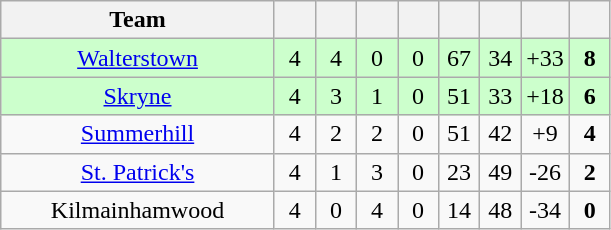<table class="wikitable" style="text-align:center">
<tr>
<th style="width:175px;">Team</th>
<th width="20"></th>
<th width="20"></th>
<th width="20"></th>
<th width="20"></th>
<th width="20"></th>
<th width="20"></th>
<th width="20"></th>
<th width="20"></th>
</tr>
<tr style="background:#cfc;">
<td><a href='#'>Walterstown</a></td>
<td>4</td>
<td>4</td>
<td>0</td>
<td>0</td>
<td>67</td>
<td>34</td>
<td>+33</td>
<td><strong>8</strong></td>
</tr>
<tr style="background:#cfc;">
<td><a href='#'>Skryne</a></td>
<td>4</td>
<td>3</td>
<td>1</td>
<td>0</td>
<td>51</td>
<td>33</td>
<td>+18</td>
<td><strong>6</strong></td>
</tr>
<tr>
<td><a href='#'>Summerhill</a></td>
<td>4</td>
<td>2</td>
<td>2</td>
<td>0</td>
<td>51</td>
<td>42</td>
<td>+9</td>
<td><strong>4</strong></td>
</tr>
<tr>
<td><a href='#'>St. Patrick's</a></td>
<td>4</td>
<td>1</td>
<td>3</td>
<td>0</td>
<td>23</td>
<td>49</td>
<td>-26</td>
<td><strong>2</strong></td>
</tr>
<tr>
<td>Kilmainhamwood</td>
<td>4</td>
<td>0</td>
<td>4</td>
<td>0</td>
<td>14</td>
<td>48</td>
<td>-34</td>
<td><strong>0</strong></td>
</tr>
</table>
